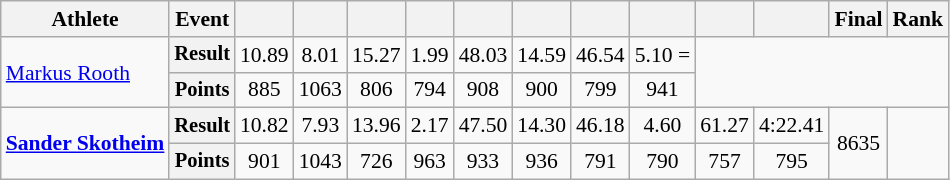<table class=wikitable style=font-size:90%>
<tr>
<th>Athlete</th>
<th>Event</th>
<th></th>
<th></th>
<th></th>
<th></th>
<th></th>
<th></th>
<th></th>
<th></th>
<th></th>
<th></th>
<th>Final</th>
<th>Rank</th>
</tr>
<tr align=center>
<td rowspan=2 style=text-align:left><a href='#'>Markus Rooth</a></td>
<th style=font-size:95%>Result</th>
<td>10.89 </td>
<td>8.01 </td>
<td>15.27</td>
<td>1.99 </td>
<td>48.03 </td>
<td>14.59 </td>
<td>46.54 </td>
<td>5.10 =</td>
<td colspan=4 rowspan=2></td>
</tr>
<tr align=center>
<th style=font-size:95%>Points</th>
<td>885</td>
<td>1063</td>
<td>806</td>
<td>794</td>
<td>908</td>
<td>900</td>
<td>799</td>
<td>941</td>
</tr>
<tr align=center>
<td rowspan=2 style=text-align:left><strong><a href='#'>Sander Skotheim</a></strong></td>
<th style=font-size:95%>Result</th>
<td>10.82 </td>
<td>7.93</td>
<td>13.96</td>
<td>2.17 </td>
<td>47.50 </td>
<td>14.30 </td>
<td>46.18</td>
<td>4.60</td>
<td>61.27 </td>
<td>4:22.41 </td>
<td rowspan=2>8635 </td>
<td rowspan=2></td>
</tr>
<tr align=center>
<th style=font-size:95%>Points</th>
<td>901</td>
<td>1043</td>
<td>726</td>
<td>963</td>
<td>933</td>
<td>936</td>
<td>791</td>
<td>790</td>
<td>757</td>
<td>795</td>
</tr>
</table>
